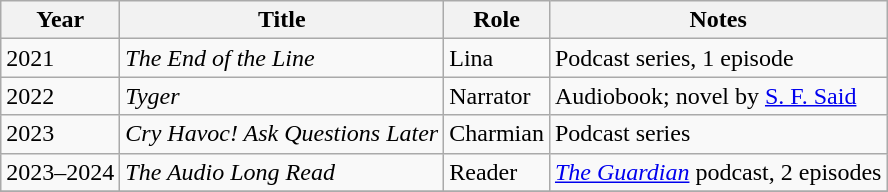<table class="wikitable sortable">
<tr>
<th>Year</th>
<th>Title</th>
<th>Role</th>
<th class="unsortable">Notes</th>
</tr>
<tr>
<td>2021</td>
<td><em>The End of the Line</em></td>
<td>Lina</td>
<td>Podcast series, 1 episode</td>
</tr>
<tr>
<td>2022</td>
<td><em>Tyger</em></td>
<td>Narrator</td>
<td>Audiobook; novel by <a href='#'>S. F. Said</a></td>
</tr>
<tr>
<td>2023</td>
<td><em>Cry Havoc! Ask Questions Later</em></td>
<td>Charmian</td>
<td>Podcast series</td>
</tr>
<tr>
<td>2023–2024</td>
<td><em>The Audio Long Read</em></td>
<td>Reader</td>
<td><em><a href='#'>The Guardian</a></em> podcast, 2 episodes</td>
</tr>
<tr>
</tr>
</table>
